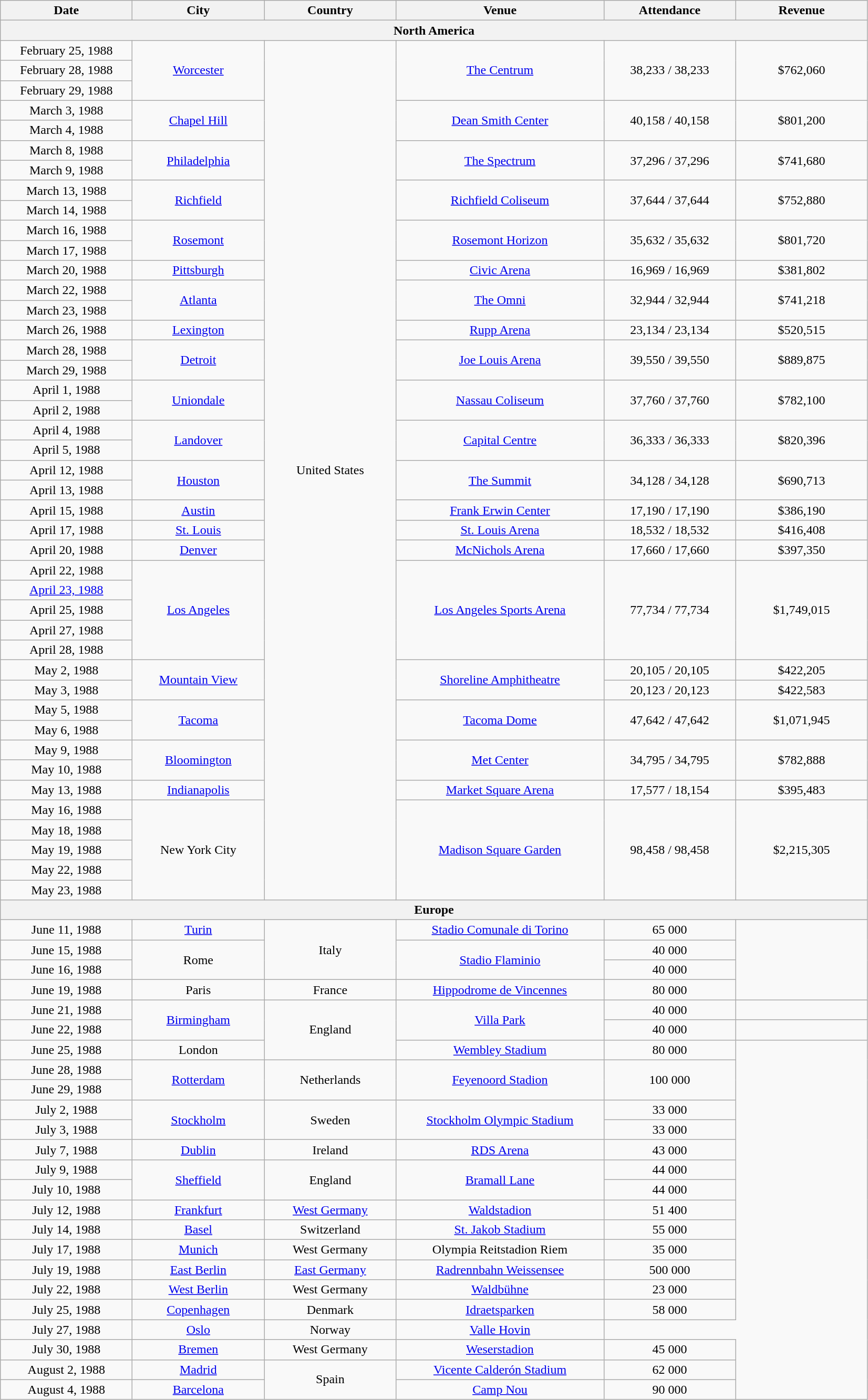<table class="wikitable" style="text-align:center;">
<tr>
<th scope="col" style="width:10em;">Date</th>
<th scope="col" style="width:10em;">City</th>
<th scope="col" style="width:10em;">Country</th>
<th scope="col" style="width:16em;">Venue</th>
<th scope="col" style="width:10em;">Attendance</th>
<th scope="col" style="width:10em;">Revenue</th>
</tr>
<tr>
<th colspan="6">North America</th>
</tr>
<tr>
<td>February 25, 1988</td>
<td rowspan="3"><a href='#'>Worcester</a></td>
<td rowspan="43">United States</td>
<td rowspan="3"><a href='#'>The Centrum</a></td>
<td rowspan="3">38,233 / 38,233</td>
<td rowspan="3">$762,060</td>
</tr>
<tr>
<td>February 28, 1988</td>
</tr>
<tr>
<td>February 29, 1988</td>
</tr>
<tr>
<td>March 3, 1988</td>
<td rowspan="2"><a href='#'>Chapel Hill</a></td>
<td rowspan="2"><a href='#'>Dean Smith Center</a></td>
<td rowspan="2">40,158 / 40,158</td>
<td rowspan="2">$801,200</td>
</tr>
<tr>
<td>March 4, 1988</td>
</tr>
<tr>
<td>March 8, 1988</td>
<td rowspan="2"><a href='#'>Philadelphia</a></td>
<td rowspan="2"><a href='#'>The Spectrum</a></td>
<td rowspan="2">37,296 / 37,296</td>
<td rowspan="2">$741,680</td>
</tr>
<tr>
<td>March 9, 1988</td>
</tr>
<tr>
<td>March 13, 1988</td>
<td rowspan="2"><a href='#'>Richfield</a></td>
<td rowspan="2"><a href='#'>Richfield Coliseum</a></td>
<td rowspan="2">37,644 / 37,644</td>
<td rowspan="2">$752,880</td>
</tr>
<tr>
<td>March 14, 1988</td>
</tr>
<tr>
<td>March 16, 1988</td>
<td rowspan="2"><a href='#'>Rosemont</a></td>
<td rowspan="2"><a href='#'>Rosemont Horizon</a></td>
<td rowspan="2">35,632 / 35,632</td>
<td rowspan="2">$801,720</td>
</tr>
<tr>
<td>March 17, 1988</td>
</tr>
<tr>
<td>March 20, 1988</td>
<td><a href='#'>Pittsburgh</a></td>
<td><a href='#'>Civic Arena</a></td>
<td>16,969 / 16,969</td>
<td>$381,802</td>
</tr>
<tr>
<td>March 22, 1988</td>
<td rowspan="2"><a href='#'>Atlanta</a></td>
<td rowspan="2"><a href='#'>The Omni</a></td>
<td rowspan="2">32,944 / 32,944</td>
<td rowspan="2">$741,218</td>
</tr>
<tr>
<td>March 23, 1988</td>
</tr>
<tr>
<td>March 26, 1988</td>
<td><a href='#'>Lexington</a></td>
<td><a href='#'>Rupp Arena</a></td>
<td>23,134 / 23,134</td>
<td>$520,515</td>
</tr>
<tr>
<td>March 28, 1988</td>
<td rowspan="2"><a href='#'>Detroit</a></td>
<td rowspan="2"><a href='#'>Joe Louis Arena</a></td>
<td rowspan="2">39,550 / 39,550</td>
<td rowspan="2">$889,875</td>
</tr>
<tr>
<td>March 29, 1988</td>
</tr>
<tr>
<td>April 1, 1988</td>
<td rowspan="2"><a href='#'>Uniondale</a></td>
<td rowspan="2"><a href='#'>Nassau Coliseum</a></td>
<td rowspan="2">37,760 / 37,760</td>
<td rowspan="2">$782,100</td>
</tr>
<tr>
<td>April 2, 1988</td>
</tr>
<tr>
<td>April 4, 1988</td>
<td rowspan="2"><a href='#'>Landover</a></td>
<td rowspan="2"><a href='#'>Capital Centre</a></td>
<td rowspan="2">36,333 / 36,333</td>
<td rowspan="2">$820,396</td>
</tr>
<tr>
<td>April 5, 1988</td>
</tr>
<tr>
<td>April 12, 1988</td>
<td rowspan="2"><a href='#'>Houston</a></td>
<td rowspan="2"><a href='#'>The Summit</a></td>
<td rowspan="2">34,128 / 34,128</td>
<td rowspan="2">$690,713</td>
</tr>
<tr>
<td>April 13, 1988</td>
</tr>
<tr>
<td>April 15, 1988</td>
<td><a href='#'>Austin</a></td>
<td><a href='#'>Frank Erwin Center</a></td>
<td>17,190 / 17,190</td>
<td>$386,190</td>
</tr>
<tr>
<td>April 17, 1988</td>
<td><a href='#'>St. Louis</a></td>
<td><a href='#'>St. Louis Arena</a></td>
<td>18,532 / 18,532</td>
<td>$416,408</td>
</tr>
<tr>
<td>April 20, 1988</td>
<td><a href='#'>Denver</a></td>
<td><a href='#'>McNichols Arena</a></td>
<td>17,660 / 17,660</td>
<td>$397,350</td>
</tr>
<tr>
<td>April 22, 1988</td>
<td rowspan="5"><a href='#'>Los Angeles</a></td>
<td rowspan="5"><a href='#'>Los Angeles Sports Arena</a></td>
<td rowspan="5">77,734 / 77,734</td>
<td rowspan="5">$1,749,015</td>
</tr>
<tr>
<td><a href='#'>April 23, 1988</a></td>
</tr>
<tr>
<td>April 25, 1988</td>
</tr>
<tr>
<td>April 27, 1988</td>
</tr>
<tr>
<td>April 28, 1988</td>
</tr>
<tr>
<td>May 2, 1988</td>
<td rowspan="2"><a href='#'>Mountain View</a></td>
<td rowspan="2"><a href='#'>Shoreline Amphitheatre</a></td>
<td>20,105 / 20,105</td>
<td>$422,205</td>
</tr>
<tr>
<td>May 3, 1988</td>
<td>20,123 / 20,123</td>
<td>$422,583</td>
</tr>
<tr>
<td>May 5, 1988</td>
<td rowspan="2"><a href='#'>Tacoma</a></td>
<td rowspan="2"><a href='#'>Tacoma Dome</a></td>
<td rowspan="2">47,642 / 47,642</td>
<td rowspan="2">$1,071,945</td>
</tr>
<tr>
<td>May 6, 1988</td>
</tr>
<tr>
<td>May 9, 1988</td>
<td rowspan="2"><a href='#'>Bloomington</a></td>
<td rowspan="2"><a href='#'>Met Center</a></td>
<td rowspan="2">34,795 / 34,795</td>
<td rowspan="2">$782,888</td>
</tr>
<tr>
<td>May 10, 1988</td>
</tr>
<tr>
<td>May 13, 1988</td>
<td><a href='#'>Indianapolis</a></td>
<td><a href='#'>Market Square Arena</a></td>
<td>17,577 / 18,154</td>
<td>$395,483</td>
</tr>
<tr>
<td>May 16, 1988</td>
<td rowspan="5">New York City</td>
<td rowspan="5"><a href='#'>Madison Square Garden</a></td>
<td rowspan="5">98,458 / 98,458</td>
<td rowspan="5">$2,215,305</td>
</tr>
<tr>
<td>May 18, 1988</td>
</tr>
<tr>
<td>May 19, 1988</td>
</tr>
<tr>
<td>May 22, 1988</td>
</tr>
<tr>
<td>May 23, 1988</td>
</tr>
<tr>
<th colspan="6">Europe</th>
</tr>
<tr>
<td>June 11, 1988</td>
<td><a href='#'>Turin</a></td>
<td rowspan="3">Italy</td>
<td><a href='#'>Stadio Comunale di Torino</a></td>
<td>65 000</td>
</tr>
<tr>
<td>June 15, 1988</td>
<td rowspan="2" rowspam="2">Rome</td>
<td rowspan="2"><a href='#'>Stadio Flaminio</a></td>
<td>40 000</td>
</tr>
<tr>
<td>June 16, 1988</td>
<td>40 000</td>
</tr>
<tr>
<td>June 19, 1988</td>
<td>Paris</td>
<td rowspan="1">France</td>
<td><a href='#'>Hippodrome de Vincennes</a></td>
<td>80 000</td>
</tr>
<tr>
<td>June 21, 1988</td>
<td rowspan="2"><a href='#'>Birmingham</a></td>
<td rowspan="3">England</td>
<td rowspan="2"><a href='#'>Villa Park</a></td>
<td>40 000</td>
<td></td>
</tr>
<tr>
<td>June 22, 1988</td>
<td>40 000</td>
<td></td>
</tr>
<tr>
<td>June 25, 1988</td>
<td>London</td>
<td><a href='#'>Wembley Stadium</a></td>
<td>80 000</td>
</tr>
<tr>
<td>June 28, 1988</td>
<td rowspan="2"><a href='#'>Rotterdam</a></td>
<td rowspan="2">Netherlands</td>
<td rowspan="2"><a href='#'>Feyenoord Stadion</a></td>
<td rowspan="2">100 000</td>
</tr>
<tr>
<td>June 29, 1988</td>
</tr>
<tr>
<td>July 2, 1988</td>
<td rowspan="2"><a href='#'>Stockholm</a></td>
<td rowspan="2">Sweden</td>
<td rowspan="2"><a href='#'>Stockholm Olympic Stadium</a></td>
<td>33 000</td>
</tr>
<tr>
<td>July 3, 1988</td>
<td>33 000</td>
</tr>
<tr>
<td>July 7, 1988</td>
<td><a href='#'>Dublin</a></td>
<td>Ireland</td>
<td><a href='#'>RDS Arena</a></td>
<td>43 000</td>
</tr>
<tr>
<td>July 9, 1988</td>
<td rowspan="2"><a href='#'>Sheffield</a></td>
<td rowspan="2">England</td>
<td rowspan="2"><a href='#'>Bramall Lane</a></td>
<td>44 000</td>
</tr>
<tr>
<td>July 10, 1988</td>
<td>44 000</td>
</tr>
<tr>
<td>July 12, 1988</td>
<td><a href='#'>Frankfurt</a></td>
<td><a href='#'>West Germany</a></td>
<td><a href='#'>Waldstadion</a></td>
<td>51 400</td>
</tr>
<tr>
<td>July 14, 1988</td>
<td><a href='#'>Basel</a></td>
<td>Switzerland</td>
<td><a href='#'>St. Jakob Stadium</a></td>
<td>55 000</td>
</tr>
<tr>
<td>July 17, 1988</td>
<td><a href='#'>Munich</a></td>
<td>West Germany</td>
<td>Olympia Reitstadion Riem</td>
<td>35 000</td>
</tr>
<tr>
<td>July 19, 1988</td>
<td><a href='#'>East Berlin</a></td>
<td><a href='#'>East Germany</a></td>
<td><a href='#'>Radrennbahn Weissensee</a></td>
<td>500 000</td>
</tr>
<tr>
<td>July 22, 1988</td>
<td><a href='#'>West Berlin</a></td>
<td>West Germany</td>
<td><a href='#'>Waldbühne</a></td>
<td>23 000</td>
</tr>
<tr>
<td>July 25, 1988</td>
<td><a href='#'>Copenhagen</a></td>
<td>Denmark</td>
<td><a href='#'>Idraetsparken</a></td>
<td>58 000</td>
</tr>
<tr>
<td>July 27, 1988</td>
<td><a href='#'>Oslo</a></td>
<td>Norway</td>
<td><a href='#'>Valle Hovin</a></td>
</tr>
<tr>
<td>July 30, 1988</td>
<td><a href='#'>Bremen</a></td>
<td>West Germany</td>
<td><a href='#'>Weserstadion</a></td>
<td>45 000</td>
</tr>
<tr>
<td>August 2, 1988</td>
<td><a href='#'>Madrid</a></td>
<td rowspan="2">Spain</td>
<td><a href='#'>Vicente Calderón Stadium</a></td>
<td>62 000</td>
</tr>
<tr>
<td>August 4, 1988</td>
<td><a href='#'>Barcelona</a></td>
<td><a href='#'>Camp Nou</a></td>
<td>90 000</td>
</tr>
</table>
